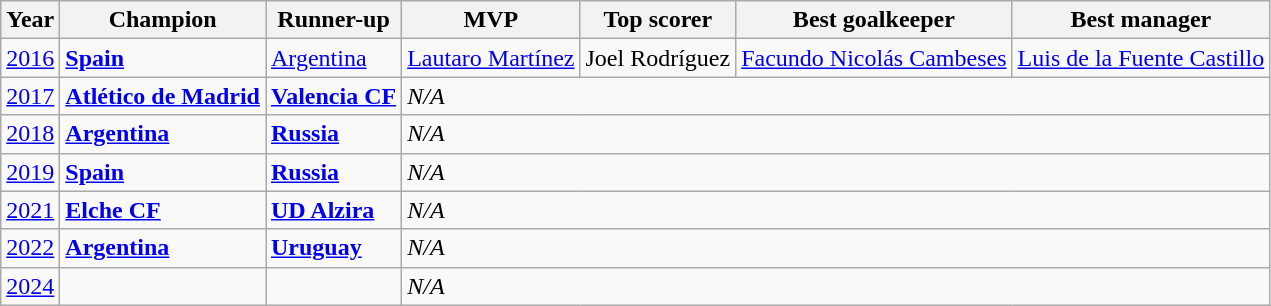<table class="wikitable">
<tr>
<th>Year</th>
<th>Champion</th>
<th>Runner-up</th>
<th>MVP</th>
<th>Top scorer</th>
<th>Best goalkeeper</th>
<th>Best manager</th>
</tr>
<tr>
<td><a href='#'>2016</a></td>
<td> <strong><a href='#'>Spain</a></strong></td>
<td> <a href='#'>Argentina</a></td>
<td> <a href='#'>Lautaro Martínez</a></td>
<td> Joel Rodríguez</td>
<td> <a href='#'>Facundo Nicolás Cambeses</a></td>
<td> <a href='#'>Luis de la Fuente Castillo</a></td>
</tr>
<tr>
<td><a href='#'>2017</a></td>
<td> <strong><a href='#'>Atlético de Madrid</a></strong></td>
<td> <strong><a href='#'>Valencia CF</a></strong></td>
<td colspan="4"><em>N/A</em></td>
</tr>
<tr>
<td><a href='#'>2018</a></td>
<td> <strong><a href='#'>Argentina</a></strong></td>
<td> <strong><a href='#'>Russia</a></strong></td>
<td colspan="4"><em>N/A</em></td>
</tr>
<tr>
<td><a href='#'>2019</a></td>
<td> <strong><a href='#'>Spain</a></strong></td>
<td> <strong><a href='#'>Russia</a></strong></td>
<td colspan="4"><em>N/A</em></td>
</tr>
<tr>
<td><a href='#'>2021</a></td>
<td> <strong><a href='#'>Elche CF</a></strong></td>
<td> <strong><a href='#'>UD Alzira</a></strong></td>
<td colspan="4"><em>N/A</em></td>
</tr>
<tr>
<td><a href='#'>2022</a></td>
<td> <strong><a href='#'>Argentina</a></strong></td>
<td> <strong><a href='#'>Uruguay</a></strong></td>
<td colspan="4"><em>N/A</em></td>
</tr>
<tr>
<td><a href='#'>2024</a></td>
<td><strong></strong></td>
<td><strong></strong></td>
<td colspan="4"><em>N/A</em></td>
</tr>
</table>
